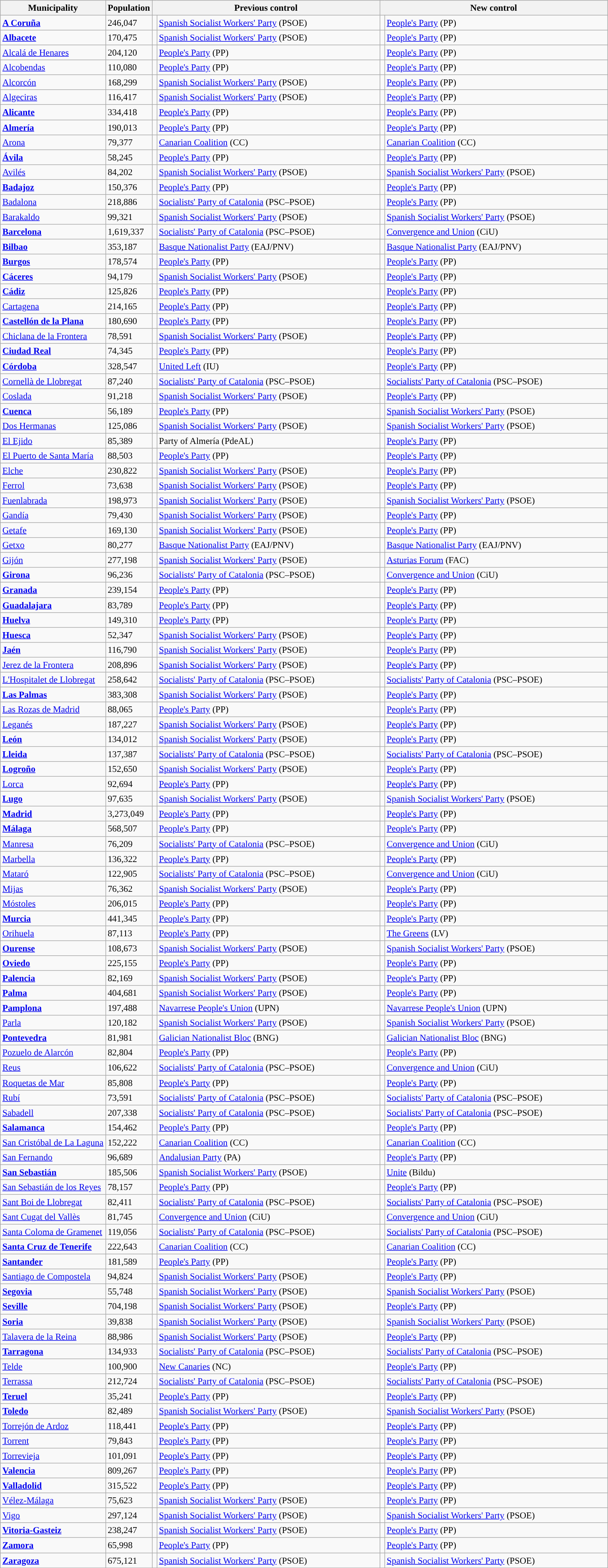<table class="wikitable sortable" style="font-size:95%;">
<tr>
<th>Municipality</th>
<th>Population</th>
<th colspan="2" style="width:375px;">Previous control</th>
<th colspan="2" style="width:375px;">New control</th>
</tr>
<tr>
<td><strong><a href='#'>A Coruña</a></strong></td>
<td>246,047</td>
<td width="1" style="color:inherit;background:"></td>
<td><a href='#'>Spanish Socialist Workers' Party</a> (PSOE)</td>
<td width="1" style="color:inherit;background:"></td>
<td><a href='#'>People's Party</a> (PP)</td>
</tr>
<tr>
<td><strong><a href='#'>Albacete</a></strong></td>
<td>170,475</td>
<td style="color:inherit;background:"></td>
<td><a href='#'>Spanish Socialist Workers' Party</a> (PSOE)</td>
<td style="color:inherit;background:"></td>
<td><a href='#'>People's Party</a> (PP)</td>
</tr>
<tr>
<td><a href='#'>Alcalá de Henares</a></td>
<td>204,120</td>
<td style="color:inherit;background:"></td>
<td><a href='#'>People's Party</a> (PP)</td>
<td style="color:inherit;background:"></td>
<td><a href='#'>People's Party</a> (PP)</td>
</tr>
<tr>
<td><a href='#'>Alcobendas</a></td>
<td>110,080</td>
<td style="color:inherit;background:"></td>
<td><a href='#'>People's Party</a> (PP)</td>
<td style="color:inherit;background:"></td>
<td><a href='#'>People's Party</a> (PP)</td>
</tr>
<tr>
<td><a href='#'>Alcorcón</a></td>
<td>168,299</td>
<td style="color:inherit;background:"></td>
<td><a href='#'>Spanish Socialist Workers' Party</a> (PSOE)</td>
<td style="color:inherit;background:"></td>
<td><a href='#'>People's Party</a> (PP)</td>
</tr>
<tr>
<td><a href='#'>Algeciras</a></td>
<td>116,417</td>
<td style="color:inherit;background:"></td>
<td><a href='#'>Spanish Socialist Workers' Party</a> (PSOE)</td>
<td style="color:inherit;background:"></td>
<td><a href='#'>People's Party</a> (PP)</td>
</tr>
<tr>
<td><strong><a href='#'>Alicante</a></strong></td>
<td>334,418</td>
<td style="color:inherit;background:"></td>
<td><a href='#'>People's Party</a> (PP)</td>
<td style="color:inherit;background:"></td>
<td><a href='#'>People's Party</a> (PP)</td>
</tr>
<tr>
<td><strong><a href='#'>Almería</a></strong></td>
<td>190,013</td>
<td style="color:inherit;background:"></td>
<td><a href='#'>People's Party</a> (PP)</td>
<td style="color:inherit;background:"></td>
<td><a href='#'>People's Party</a> (PP)</td>
</tr>
<tr>
<td><a href='#'>Arona</a></td>
<td>79,377</td>
<td style="color:inherit;background:"></td>
<td><a href='#'>Canarian Coalition</a> (CC)</td>
<td style="color:inherit;background:"></td>
<td><a href='#'>Canarian Coalition</a> (CC)</td>
</tr>
<tr>
<td><strong><a href='#'>Ávila</a></strong></td>
<td>58,245</td>
<td style="color:inherit;background:"></td>
<td><a href='#'>People's Party</a> (PP)</td>
<td style="color:inherit;background:"></td>
<td><a href='#'>People's Party</a> (PP)</td>
</tr>
<tr>
<td><a href='#'>Avilés</a></td>
<td>84,202</td>
<td style="color:inherit;background:"></td>
<td><a href='#'>Spanish Socialist Workers' Party</a> (PSOE)</td>
<td style="color:inherit;background:"></td>
<td><a href='#'>Spanish Socialist Workers' Party</a> (PSOE)</td>
</tr>
<tr>
<td><strong><a href='#'>Badajoz</a></strong></td>
<td>150,376</td>
<td style="color:inherit;background:"></td>
<td><a href='#'>People's Party</a> (PP)</td>
<td style="color:inherit;background:"></td>
<td><a href='#'>People's Party</a> (PP)</td>
</tr>
<tr>
<td><a href='#'>Badalona</a></td>
<td>218,886</td>
<td style="color:inherit;background:"></td>
<td><a href='#'>Socialists' Party of Catalonia</a> (PSC–PSOE)</td>
<td style="color:inherit;background:"></td>
<td><a href='#'>People's Party</a> (PP)</td>
</tr>
<tr>
<td><a href='#'>Barakaldo</a></td>
<td>99,321</td>
<td style="color:inherit;background:"></td>
<td><a href='#'>Spanish Socialist Workers' Party</a> (PSOE)</td>
<td style="color:inherit;background:"></td>
<td><a href='#'>Spanish Socialist Workers' Party</a> (PSOE)</td>
</tr>
<tr>
<td><strong><a href='#'>Barcelona</a></strong></td>
<td>1,619,337</td>
<td style="color:inherit;background:"></td>
<td><a href='#'>Socialists' Party of Catalonia</a> (PSC–PSOE)</td>
<td style="color:inherit;background:"></td>
<td><a href='#'>Convergence and Union</a> (CiU)</td>
</tr>
<tr>
<td><strong><a href='#'>Bilbao</a></strong></td>
<td>353,187</td>
<td style="color:inherit;background:"></td>
<td><a href='#'>Basque Nationalist Party</a> (EAJ/PNV)</td>
<td style="color:inherit;background:"></td>
<td><a href='#'>Basque Nationalist Party</a> (EAJ/PNV)</td>
</tr>
<tr>
<td><strong><a href='#'>Burgos</a></strong></td>
<td>178,574</td>
<td style="color:inherit;background:"></td>
<td><a href='#'>People's Party</a> (PP)</td>
<td style="color:inherit;background:"></td>
<td><a href='#'>People's Party</a> (PP)</td>
</tr>
<tr>
<td><strong><a href='#'>Cáceres</a></strong></td>
<td>94,179</td>
<td style="color:inherit;background:"></td>
<td><a href='#'>Spanish Socialist Workers' Party</a> (PSOE)</td>
<td style="color:inherit;background:"></td>
<td><a href='#'>People's Party</a> (PP)</td>
</tr>
<tr>
<td><strong><a href='#'>Cádiz</a></strong></td>
<td>125,826</td>
<td style="color:inherit;background:"></td>
<td><a href='#'>People's Party</a> (PP)</td>
<td style="color:inherit;background:"></td>
<td><a href='#'>People's Party</a> (PP)</td>
</tr>
<tr>
<td><a href='#'>Cartagena</a></td>
<td>214,165</td>
<td style="color:inherit;background:"></td>
<td><a href='#'>People's Party</a> (PP)</td>
<td style="color:inherit;background:"></td>
<td><a href='#'>People's Party</a> (PP)</td>
</tr>
<tr>
<td><strong><a href='#'>Castellón de la Plana</a></strong></td>
<td>180,690</td>
<td style="color:inherit;background:"></td>
<td><a href='#'>People's Party</a> (PP)</td>
<td style="color:inherit;background:"></td>
<td><a href='#'>People's Party</a> (PP)</td>
</tr>
<tr>
<td><a href='#'>Chiclana de la Frontera</a></td>
<td>78,591</td>
<td style="color:inherit;background:"></td>
<td><a href='#'>Spanish Socialist Workers' Party</a> (PSOE)</td>
<td style="color:inherit;background:"></td>
<td><a href='#'>People's Party</a> (PP)</td>
</tr>
<tr>
<td><strong><a href='#'>Ciudad Real</a></strong></td>
<td>74,345</td>
<td style="color:inherit;background:"></td>
<td><a href='#'>People's Party</a> (PP)</td>
<td style="color:inherit;background:"></td>
<td><a href='#'>People's Party</a> (PP)</td>
</tr>
<tr>
<td><strong><a href='#'>Córdoba</a></strong></td>
<td>328,547</td>
<td style="color:inherit;background:"></td>
<td><a href='#'>United Left</a> (IU)</td>
<td style="color:inherit;background:"></td>
<td><a href='#'>People's Party</a> (PP)</td>
</tr>
<tr>
<td><a href='#'>Cornellà de Llobregat</a></td>
<td>87,240</td>
<td style="color:inherit;background:"></td>
<td><a href='#'>Socialists' Party of Catalonia</a> (PSC–PSOE)</td>
<td style="color:inherit;background:"></td>
<td><a href='#'>Socialists' Party of Catalonia</a> (PSC–PSOE)</td>
</tr>
<tr>
<td><a href='#'>Coslada</a></td>
<td>91,218</td>
<td style="color:inherit;background:"></td>
<td><a href='#'>Spanish Socialist Workers' Party</a> (PSOE)</td>
<td style="color:inherit;background:"></td>
<td><a href='#'>People's Party</a> (PP)</td>
</tr>
<tr>
<td><strong><a href='#'>Cuenca</a></strong></td>
<td>56,189</td>
<td style="color:inherit;background:"></td>
<td><a href='#'>People's Party</a> (PP)</td>
<td style="color:inherit;background:"></td>
<td><a href='#'>Spanish Socialist Workers' Party</a> (PSOE)</td>
</tr>
<tr>
<td><a href='#'>Dos Hermanas</a></td>
<td>125,086</td>
<td style="color:inherit;background:"></td>
<td><a href='#'>Spanish Socialist Workers' Party</a> (PSOE)</td>
<td style="color:inherit;background:"></td>
<td><a href='#'>Spanish Socialist Workers' Party</a> (PSOE)</td>
</tr>
<tr>
<td><a href='#'>El Ejido</a></td>
<td>85,389</td>
<td style="color:inherit;background:"></td>
<td>Party of Almería (PdeAL)</td>
<td style="color:inherit;background:"></td>
<td><a href='#'>People's Party</a> (PP)</td>
</tr>
<tr>
<td><a href='#'>El Puerto de Santa María</a></td>
<td>88,503</td>
<td style="color:inherit;background:"></td>
<td><a href='#'>People's Party</a> (PP)</td>
<td style="color:inherit;background:"></td>
<td><a href='#'>People's Party</a> (PP)</td>
</tr>
<tr>
<td><a href='#'>Elche</a></td>
<td>230,822</td>
<td style="color:inherit;background:"></td>
<td><a href='#'>Spanish Socialist Workers' Party</a> (PSOE)</td>
<td style="color:inherit;background:"></td>
<td><a href='#'>People's Party</a> (PP)</td>
</tr>
<tr>
<td><a href='#'>Ferrol</a></td>
<td>73,638</td>
<td style="color:inherit;background:"></td>
<td><a href='#'>Spanish Socialist Workers' Party</a> (PSOE)</td>
<td style="color:inherit;background:"></td>
<td><a href='#'>People's Party</a> (PP)</td>
</tr>
<tr>
<td><a href='#'>Fuenlabrada</a></td>
<td>198,973</td>
<td style="color:inherit;background:"></td>
<td><a href='#'>Spanish Socialist Workers' Party</a> (PSOE)</td>
<td style="color:inherit;background:"></td>
<td><a href='#'>Spanish Socialist Workers' Party</a> (PSOE)</td>
</tr>
<tr>
<td><a href='#'>Gandía</a></td>
<td>79,430</td>
<td style="color:inherit;background:"></td>
<td><a href='#'>Spanish Socialist Workers' Party</a> (PSOE)</td>
<td style="color:inherit;background:"></td>
<td><a href='#'>People's Party</a> (PP)</td>
</tr>
<tr>
<td><a href='#'>Getafe</a></td>
<td>169,130</td>
<td style="color:inherit;background:"></td>
<td><a href='#'>Spanish Socialist Workers' Party</a> (PSOE)</td>
<td style="color:inherit;background:"></td>
<td><a href='#'>People's Party</a> (PP)</td>
</tr>
<tr>
<td><a href='#'>Getxo</a></td>
<td>80,277</td>
<td style="color:inherit;background:"></td>
<td><a href='#'>Basque Nationalist Party</a> (EAJ/PNV)</td>
<td style="color:inherit;background:"></td>
<td><a href='#'>Basque Nationalist Party</a> (EAJ/PNV)</td>
</tr>
<tr>
<td><a href='#'>Gijón</a></td>
<td>277,198</td>
<td style="color:inherit;background:"></td>
<td><a href='#'>Spanish Socialist Workers' Party</a> (PSOE)</td>
<td style="color:inherit;background:"></td>
<td><a href='#'>Asturias Forum</a> (FAC)</td>
</tr>
<tr>
<td><strong><a href='#'>Girona</a></strong></td>
<td>96,236</td>
<td style="color:inherit;background:"></td>
<td><a href='#'>Socialists' Party of Catalonia</a> (PSC–PSOE)</td>
<td style="color:inherit;background:"></td>
<td><a href='#'>Convergence and Union</a> (CiU)</td>
</tr>
<tr>
<td><strong><a href='#'>Granada</a></strong></td>
<td>239,154</td>
<td style="color:inherit;background:"></td>
<td><a href='#'>People's Party</a> (PP)</td>
<td style="color:inherit;background:"></td>
<td><a href='#'>People's Party</a> (PP)</td>
</tr>
<tr>
<td><strong><a href='#'>Guadalajara</a></strong></td>
<td>83,789</td>
<td style="color:inherit;background:"></td>
<td><a href='#'>People's Party</a> (PP)</td>
<td style="color:inherit;background:"></td>
<td><a href='#'>People's Party</a> (PP)</td>
</tr>
<tr>
<td><strong><a href='#'>Huelva</a></strong></td>
<td>149,310</td>
<td style="color:inherit;background:"></td>
<td><a href='#'>People's Party</a> (PP)</td>
<td style="color:inherit;background:"></td>
<td><a href='#'>People's Party</a> (PP)</td>
</tr>
<tr>
<td><strong><a href='#'>Huesca</a></strong></td>
<td>52,347</td>
<td style="color:inherit;background:"></td>
<td><a href='#'>Spanish Socialist Workers' Party</a> (PSOE)</td>
<td style="color:inherit;background:"></td>
<td><a href='#'>People's Party</a> (PP)</td>
</tr>
<tr>
<td><strong><a href='#'>Jaén</a></strong></td>
<td>116,790</td>
<td style="color:inherit;background:"></td>
<td><a href='#'>Spanish Socialist Workers' Party</a> (PSOE)</td>
<td style="color:inherit;background:"></td>
<td><a href='#'>People's Party</a> (PP)</td>
</tr>
<tr>
<td><a href='#'>Jerez de la Frontera</a></td>
<td>208,896</td>
<td style="color:inherit;background:"></td>
<td><a href='#'>Spanish Socialist Workers' Party</a> (PSOE)</td>
<td style="color:inherit;background:"></td>
<td><a href='#'>People's Party</a> (PP)</td>
</tr>
<tr>
<td><a href='#'>L'Hospitalet de Llobregat</a></td>
<td>258,642</td>
<td style="color:inherit;background:"></td>
<td><a href='#'>Socialists' Party of Catalonia</a> (PSC–PSOE)</td>
<td style="color:inherit;background:"></td>
<td><a href='#'>Socialists' Party of Catalonia</a> (PSC–PSOE)</td>
</tr>
<tr>
<td><strong><a href='#'>Las Palmas</a></strong></td>
<td>383,308</td>
<td style="color:inherit;background:"></td>
<td><a href='#'>Spanish Socialist Workers' Party</a> (PSOE)</td>
<td style="color:inherit;background:"></td>
<td><a href='#'>People's Party</a> (PP)</td>
</tr>
<tr>
<td><a href='#'>Las Rozas de Madrid</a></td>
<td>88,065</td>
<td style="color:inherit;background:"></td>
<td><a href='#'>People's Party</a> (PP)</td>
<td style="color:inherit;background:"></td>
<td><a href='#'>People's Party</a> (PP)</td>
</tr>
<tr>
<td><a href='#'>Leganés</a></td>
<td>187,227</td>
<td style="color:inherit;background:"></td>
<td><a href='#'>Spanish Socialist Workers' Party</a> (PSOE)</td>
<td style="color:inherit;background:"></td>
<td><a href='#'>People's Party</a> (PP)</td>
</tr>
<tr>
<td><strong><a href='#'>León</a></strong></td>
<td>134,012</td>
<td style="color:inherit;background:"></td>
<td><a href='#'>Spanish Socialist Workers' Party</a> (PSOE)</td>
<td style="color:inherit;background:"></td>
<td><a href='#'>People's Party</a> (PP)</td>
</tr>
<tr>
<td><strong><a href='#'>Lleida</a></strong></td>
<td>137,387</td>
<td style="color:inherit;background:"></td>
<td><a href='#'>Socialists' Party of Catalonia</a> (PSC–PSOE)</td>
<td style="color:inherit;background:"></td>
<td><a href='#'>Socialists' Party of Catalonia</a> (PSC–PSOE)</td>
</tr>
<tr>
<td><strong><a href='#'>Logroño</a></strong></td>
<td>152,650</td>
<td style="color:inherit;background:"></td>
<td><a href='#'>Spanish Socialist Workers' Party</a> (PSOE)</td>
<td style="color:inherit;background:"></td>
<td><a href='#'>People's Party</a> (PP)</td>
</tr>
<tr>
<td><a href='#'>Lorca</a></td>
<td>92,694</td>
<td style="color:inherit;background:"></td>
<td><a href='#'>People's Party</a> (PP)</td>
<td style="color:inherit;background:"></td>
<td><a href='#'>People's Party</a> (PP)</td>
</tr>
<tr>
<td><strong><a href='#'>Lugo</a></strong></td>
<td>97,635</td>
<td style="color:inherit;background:"></td>
<td><a href='#'>Spanish Socialist Workers' Party</a> (PSOE)</td>
<td style="color:inherit;background:"></td>
<td><a href='#'>Spanish Socialist Workers' Party</a> (PSOE)</td>
</tr>
<tr>
<td><strong><a href='#'>Madrid</a></strong></td>
<td>3,273,049</td>
<td style="color:inherit;background:"></td>
<td><a href='#'>People's Party</a> (PP)</td>
<td style="color:inherit;background:"></td>
<td><a href='#'>People's Party</a> (PP)</td>
</tr>
<tr>
<td><strong><a href='#'>Málaga</a></strong></td>
<td>568,507</td>
<td style="color:inherit;background:"></td>
<td><a href='#'>People's Party</a> (PP)</td>
<td style="color:inherit;background:"></td>
<td><a href='#'>People's Party</a> (PP)</td>
</tr>
<tr>
<td><a href='#'>Manresa</a></td>
<td>76,209</td>
<td style="color:inherit;background:"></td>
<td><a href='#'>Socialists' Party of Catalonia</a> (PSC–PSOE)</td>
<td style="color:inherit;background:"></td>
<td><a href='#'>Convergence and Union</a> (CiU)</td>
</tr>
<tr>
<td><a href='#'>Marbella</a></td>
<td>136,322</td>
<td style="color:inherit;background:"></td>
<td><a href='#'>People's Party</a> (PP)</td>
<td style="color:inherit;background:"></td>
<td><a href='#'>People's Party</a> (PP)</td>
</tr>
<tr>
<td><a href='#'>Mataró</a></td>
<td>122,905</td>
<td style="color:inherit;background:"></td>
<td><a href='#'>Socialists' Party of Catalonia</a> (PSC–PSOE)</td>
<td style="color:inherit;background:"></td>
<td><a href='#'>Convergence and Union</a> (CiU)</td>
</tr>
<tr>
<td><a href='#'>Mijas</a></td>
<td>76,362</td>
<td style="color:inherit;background:"></td>
<td><a href='#'>Spanish Socialist Workers' Party</a> (PSOE)</td>
<td style="color:inherit;background:"></td>
<td><a href='#'>People's Party</a> (PP)</td>
</tr>
<tr>
<td><a href='#'>Móstoles</a></td>
<td>206,015</td>
<td style="color:inherit;background:"></td>
<td><a href='#'>People's Party</a> (PP)</td>
<td style="color:inherit;background:"></td>
<td><a href='#'>People's Party</a> (PP)</td>
</tr>
<tr>
<td><strong><a href='#'>Murcia</a></strong></td>
<td>441,345</td>
<td style="color:inherit;background:"></td>
<td><a href='#'>People's Party</a> (PP)</td>
<td style="color:inherit;background:"></td>
<td><a href='#'>People's Party</a> (PP)</td>
</tr>
<tr>
<td><a href='#'>Orihuela</a></td>
<td>87,113</td>
<td style="color:inherit;background:"></td>
<td><a href='#'>People's Party</a> (PP)</td>
<td style="color:inherit;background:"></td>
<td><a href='#'>The Greens</a> (LV)</td>
</tr>
<tr>
<td><strong><a href='#'>Ourense</a></strong></td>
<td>108,673</td>
<td style="color:inherit;background:"></td>
<td><a href='#'>Spanish Socialist Workers' Party</a> (PSOE)</td>
<td style="color:inherit;background:"></td>
<td><a href='#'>Spanish Socialist Workers' Party</a> (PSOE)</td>
</tr>
<tr>
<td><strong><a href='#'>Oviedo</a></strong></td>
<td>225,155</td>
<td style="color:inherit;background:"></td>
<td><a href='#'>People's Party</a> (PP)</td>
<td style="color:inherit;background:"></td>
<td><a href='#'>People's Party</a> (PP)</td>
</tr>
<tr>
<td><strong><a href='#'>Palencia</a></strong></td>
<td>82,169</td>
<td style="color:inherit;background:"></td>
<td><a href='#'>Spanish Socialist Workers' Party</a> (PSOE)</td>
<td style="color:inherit;background:"></td>
<td><a href='#'>People's Party</a> (PP)</td>
</tr>
<tr>
<td><strong><a href='#'>Palma</a></strong></td>
<td>404,681</td>
<td style="color:inherit;background:"></td>
<td><a href='#'>Spanish Socialist Workers' Party</a> (PSOE)</td>
<td style="color:inherit;background:"></td>
<td><a href='#'>People's Party</a> (PP)</td>
</tr>
<tr>
<td><strong><a href='#'>Pamplona</a></strong></td>
<td>197,488</td>
<td style="color:inherit;background:"></td>
<td><a href='#'>Navarrese People's Union</a> (UPN)</td>
<td style="color:inherit;background:"></td>
<td><a href='#'>Navarrese People's Union</a> (UPN)</td>
</tr>
<tr>
<td><a href='#'>Parla</a></td>
<td>120,182</td>
<td style="color:inherit;background:"></td>
<td><a href='#'>Spanish Socialist Workers' Party</a> (PSOE)</td>
<td style="color:inherit;background:"></td>
<td><a href='#'>Spanish Socialist Workers' Party</a> (PSOE)</td>
</tr>
<tr>
<td><strong><a href='#'>Pontevedra</a></strong></td>
<td>81,981</td>
<td style="color:inherit;background:"></td>
<td><a href='#'>Galician Nationalist Bloc</a> (BNG)</td>
<td style="color:inherit;background:"></td>
<td><a href='#'>Galician Nationalist Bloc</a> (BNG)</td>
</tr>
<tr>
<td><a href='#'>Pozuelo de Alarcón</a></td>
<td>82,804</td>
<td style="color:inherit;background:"></td>
<td><a href='#'>People's Party</a> (PP)</td>
<td style="color:inherit;background:"></td>
<td><a href='#'>People's Party</a> (PP)</td>
</tr>
<tr>
<td><a href='#'>Reus</a></td>
<td>106,622</td>
<td style="color:inherit;background:"></td>
<td><a href='#'>Socialists' Party of Catalonia</a> (PSC–PSOE)</td>
<td style="color:inherit;background:"></td>
<td><a href='#'>Convergence and Union</a> (CiU)</td>
</tr>
<tr>
<td><a href='#'>Roquetas de Mar</a></td>
<td>85,808</td>
<td style="color:inherit;background:"></td>
<td><a href='#'>People's Party</a> (PP)</td>
<td style="color:inherit;background:"></td>
<td><a href='#'>People's Party</a> (PP)</td>
</tr>
<tr>
<td><a href='#'>Rubí</a></td>
<td>73,591</td>
<td style="color:inherit;background:"></td>
<td><a href='#'>Socialists' Party of Catalonia</a> (PSC–PSOE)</td>
<td style="color:inherit;background:"></td>
<td><a href='#'>Socialists' Party of Catalonia</a> (PSC–PSOE)</td>
</tr>
<tr>
<td><a href='#'>Sabadell</a></td>
<td>207,338</td>
<td style="color:inherit;background:"></td>
<td><a href='#'>Socialists' Party of Catalonia</a> (PSC–PSOE)</td>
<td style="color:inherit;background:"></td>
<td><a href='#'>Socialists' Party of Catalonia</a> (PSC–PSOE)</td>
</tr>
<tr>
<td><strong><a href='#'>Salamanca</a></strong></td>
<td>154,462</td>
<td style="color:inherit;background:"></td>
<td><a href='#'>People's Party</a> (PP)</td>
<td style="color:inherit;background:"></td>
<td><a href='#'>People's Party</a> (PP)</td>
</tr>
<tr>
<td><a href='#'>San Cristóbal de La Laguna</a></td>
<td>152,222</td>
<td style="color:inherit;background:"></td>
<td><a href='#'>Canarian Coalition</a> (CC)</td>
<td style="color:inherit;background:"></td>
<td><a href='#'>Canarian Coalition</a> (CC)</td>
</tr>
<tr>
<td><a href='#'>San Fernando</a></td>
<td>96,689</td>
<td style="color:inherit;background:"></td>
<td><a href='#'>Andalusian Party</a> (PA)</td>
<td style="color:inherit;background:"></td>
<td><a href='#'>People's Party</a> (PP)</td>
</tr>
<tr>
<td><strong><a href='#'>San Sebastián</a></strong></td>
<td>185,506</td>
<td style="color:inherit;background:"></td>
<td><a href='#'>Spanish Socialist Workers' Party</a> (PSOE)</td>
<td style="color:inherit;background:"></td>
<td><a href='#'>Unite</a> (Bildu)</td>
</tr>
<tr>
<td><a href='#'>San Sebastián de los Reyes</a></td>
<td>78,157</td>
<td style="color:inherit;background:"></td>
<td><a href='#'>People's Party</a> (PP)</td>
<td style="color:inherit;background:"></td>
<td><a href='#'>People's Party</a> (PP)</td>
</tr>
<tr>
<td><a href='#'>Sant Boi de Llobregat</a></td>
<td>82,411</td>
<td style="color:inherit;background:"></td>
<td><a href='#'>Socialists' Party of Catalonia</a> (PSC–PSOE)</td>
<td style="color:inherit;background:"></td>
<td><a href='#'>Socialists' Party of Catalonia</a> (PSC–PSOE)</td>
</tr>
<tr>
<td><a href='#'>Sant Cugat del Vallès</a></td>
<td>81,745</td>
<td style="color:inherit;background:"></td>
<td><a href='#'>Convergence and Union</a> (CiU)</td>
<td style="color:inherit;background:"></td>
<td><a href='#'>Convergence and Union</a> (CiU)</td>
</tr>
<tr>
<td><a href='#'>Santa Coloma de Gramenet</a></td>
<td>119,056</td>
<td style="color:inherit;background:"></td>
<td><a href='#'>Socialists' Party of Catalonia</a> (PSC–PSOE)</td>
<td style="color:inherit;background:"></td>
<td><a href='#'>Socialists' Party of Catalonia</a> (PSC–PSOE)</td>
</tr>
<tr>
<td><strong><a href='#'>Santa Cruz de Tenerife</a></strong></td>
<td>222,643</td>
<td style="color:inherit;background:"></td>
<td><a href='#'>Canarian Coalition</a> (CC)</td>
<td style="color:inherit;background:"></td>
<td><a href='#'>Canarian Coalition</a> (CC)</td>
</tr>
<tr>
<td><strong><a href='#'>Santander</a></strong></td>
<td>181,589</td>
<td style="color:inherit;background:"></td>
<td><a href='#'>People's Party</a> (PP)</td>
<td style="color:inherit;background:"></td>
<td><a href='#'>People's Party</a> (PP)</td>
</tr>
<tr>
<td><a href='#'>Santiago de Compostela</a></td>
<td>94,824</td>
<td style="color:inherit;background:"></td>
<td><a href='#'>Spanish Socialist Workers' Party</a> (PSOE)</td>
<td style="color:inherit;background:"></td>
<td><a href='#'>People's Party</a> (PP)</td>
</tr>
<tr>
<td><strong><a href='#'>Segovia</a></strong></td>
<td>55,748</td>
<td style="color:inherit;background:"></td>
<td><a href='#'>Spanish Socialist Workers' Party</a> (PSOE)</td>
<td style="color:inherit;background:"></td>
<td><a href='#'>Spanish Socialist Workers' Party</a> (PSOE)</td>
</tr>
<tr>
<td><strong><a href='#'>Seville</a></strong></td>
<td>704,198</td>
<td style="color:inherit;background:"></td>
<td><a href='#'>Spanish Socialist Workers' Party</a> (PSOE)</td>
<td style="color:inherit;background:"></td>
<td><a href='#'>People's Party</a> (PP)</td>
</tr>
<tr>
<td><strong><a href='#'>Soria</a></strong></td>
<td>39,838</td>
<td style="color:inherit;background:"></td>
<td><a href='#'>Spanish Socialist Workers' Party</a> (PSOE)</td>
<td style="color:inherit;background:"></td>
<td><a href='#'>Spanish Socialist Workers' Party</a> (PSOE)</td>
</tr>
<tr>
<td><a href='#'>Talavera de la Reina</a></td>
<td>88,986</td>
<td style="color:inherit;background:"></td>
<td><a href='#'>Spanish Socialist Workers' Party</a> (PSOE)</td>
<td style="color:inherit;background:"></td>
<td><a href='#'>People's Party</a> (PP)</td>
</tr>
<tr>
<td><strong><a href='#'>Tarragona</a></strong></td>
<td>134,933</td>
<td style="color:inherit;background:"></td>
<td><a href='#'>Socialists' Party of Catalonia</a> (PSC–PSOE)</td>
<td style="color:inherit;background:"></td>
<td><a href='#'>Socialists' Party of Catalonia</a> (PSC–PSOE)</td>
</tr>
<tr>
<td><a href='#'>Telde</a></td>
<td>100,900</td>
<td style="color:inherit;background:"></td>
<td><a href='#'>New Canaries</a> (NC)</td>
<td style="color:inherit;background:"></td>
<td><a href='#'>People's Party</a> (PP)</td>
</tr>
<tr>
<td><a href='#'>Terrassa</a></td>
<td>212,724</td>
<td style="color:inherit;background:"></td>
<td><a href='#'>Socialists' Party of Catalonia</a> (PSC–PSOE)</td>
<td style="color:inherit;background:"></td>
<td><a href='#'>Socialists' Party of Catalonia</a> (PSC–PSOE)</td>
</tr>
<tr>
<td><strong><a href='#'>Teruel</a></strong></td>
<td>35,241</td>
<td style="color:inherit;background:"></td>
<td><a href='#'>People's Party</a> (PP)</td>
<td style="color:inherit;background:"></td>
<td><a href='#'>People's Party</a> (PP)</td>
</tr>
<tr>
<td><strong><a href='#'>Toledo</a></strong></td>
<td>82,489</td>
<td style="color:inherit;background:"></td>
<td><a href='#'>Spanish Socialist Workers' Party</a> (PSOE)</td>
<td style="color:inherit;background:"></td>
<td><a href='#'>Spanish Socialist Workers' Party</a> (PSOE)</td>
</tr>
<tr>
<td><a href='#'>Torrejón de Ardoz</a></td>
<td>118,441</td>
<td style="color:inherit;background:"></td>
<td><a href='#'>People's Party</a> (PP)</td>
<td style="color:inherit;background:"></td>
<td><a href='#'>People's Party</a> (PP)</td>
</tr>
<tr>
<td><a href='#'>Torrent</a></td>
<td>79,843</td>
<td style="color:inherit;background:"></td>
<td><a href='#'>People's Party</a> (PP)</td>
<td style="color:inherit;background:"></td>
<td><a href='#'>People's Party</a> (PP)</td>
</tr>
<tr>
<td><a href='#'>Torrevieja</a></td>
<td>101,091</td>
<td style="color:inherit;background:"></td>
<td><a href='#'>People's Party</a> (PP)</td>
<td style="color:inherit;background:"></td>
<td><a href='#'>People's Party</a> (PP)</td>
</tr>
<tr>
<td><strong><a href='#'>Valencia</a></strong></td>
<td>809,267</td>
<td style="color:inherit;background:"></td>
<td><a href='#'>People's Party</a> (PP)</td>
<td style="color:inherit;background:"></td>
<td><a href='#'>People's Party</a> (PP)</td>
</tr>
<tr>
<td><strong><a href='#'>Valladolid</a></strong></td>
<td>315,522</td>
<td style="color:inherit;background:"></td>
<td><a href='#'>People's Party</a> (PP)</td>
<td style="color:inherit;background:"></td>
<td><a href='#'>People's Party</a> (PP)</td>
</tr>
<tr>
<td><a href='#'>Vélez-Málaga</a></td>
<td>75,623</td>
<td style="color:inherit;background:"></td>
<td><a href='#'>Spanish Socialist Workers' Party</a> (PSOE)</td>
<td style="color:inherit;background:"></td>
<td><a href='#'>People's Party</a> (PP)</td>
</tr>
<tr>
<td><a href='#'>Vigo</a></td>
<td>297,124</td>
<td style="color:inherit;background:"></td>
<td><a href='#'>Spanish Socialist Workers' Party</a> (PSOE)</td>
<td style="color:inherit;background:"></td>
<td><a href='#'>Spanish Socialist Workers' Party</a> (PSOE)</td>
</tr>
<tr>
<td><strong><a href='#'>Vitoria-Gasteiz</a></strong></td>
<td>238,247</td>
<td style="color:inherit;background:"></td>
<td><a href='#'>Spanish Socialist Workers' Party</a> (PSOE)</td>
<td style="color:inherit;background:"></td>
<td><a href='#'>People's Party</a> (PP)</td>
</tr>
<tr>
<td><strong><a href='#'>Zamora</a></strong></td>
<td>65,998</td>
<td style="color:inherit;background:"></td>
<td><a href='#'>People's Party</a> (PP)</td>
<td style="color:inherit;background:"></td>
<td><a href='#'>People's Party</a> (PP)</td>
</tr>
<tr>
<td><strong><a href='#'>Zaragoza</a></strong></td>
<td>675,121</td>
<td style="color:inherit;background:"></td>
<td><a href='#'>Spanish Socialist Workers' Party</a> (PSOE)</td>
<td style="color:inherit;background:"></td>
<td><a href='#'>Spanish Socialist Workers' Party</a> (PSOE)</td>
</tr>
</table>
